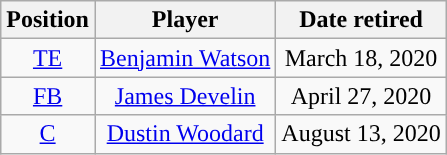<table class="wikitable" style="text-align:center">
<tr>
<th>Position</th>
<th>Player</th>
<th>Date retired</th>
</tr>
<tr>
<td><a href='#'>TE</a></td>
<td><a href='#'>Benjamin Watson</a></td>
<td>March 18, 2020</td>
</tr>
<tr>
<td><a href='#'>FB</a></td>
<td><a href='#'>James Develin</a></td>
<td>April 27, 2020</td>
</tr>
<tr>
<td><a href='#'>C</a></td>
<td><a href='#'>Dustin Woodard</a></td>
<td>August 13, 2020</td>
</tr>
</table>
